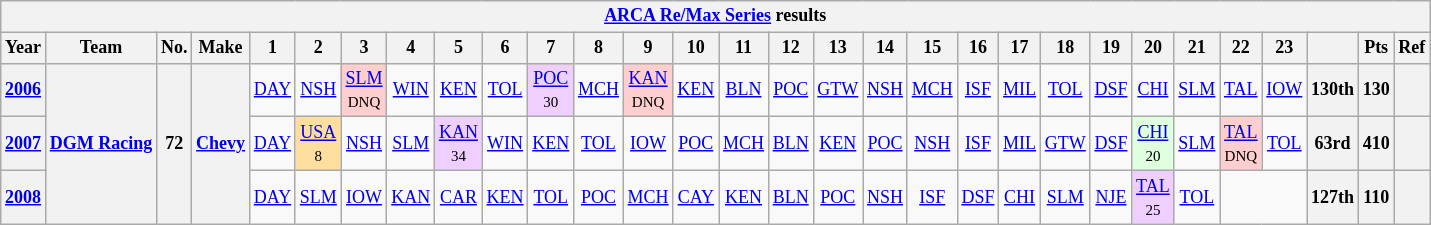<table class="wikitable" style="text-align:center; font-size:75%">
<tr>
<th colspan=45><a href='#'>ARCA Re/Max Series</a> results</th>
</tr>
<tr>
<th>Year</th>
<th>Team</th>
<th>No.</th>
<th>Make</th>
<th>1</th>
<th>2</th>
<th>3</th>
<th>4</th>
<th>5</th>
<th>6</th>
<th>7</th>
<th>8</th>
<th>9</th>
<th>10</th>
<th>11</th>
<th>12</th>
<th>13</th>
<th>14</th>
<th>15</th>
<th>16</th>
<th>17</th>
<th>18</th>
<th>19</th>
<th>20</th>
<th>21</th>
<th>22</th>
<th>23</th>
<th></th>
<th>Pts</th>
<th>Ref</th>
</tr>
<tr>
<th><a href='#'>2006</a></th>
<th rowspan=3><a href='#'>DGM Racing</a></th>
<th rowspan=3>72</th>
<th rowspan=3><a href='#'>Chevy</a></th>
<td><a href='#'>DAY</a></td>
<td><a href='#'>NSH</a></td>
<td style="background:#FFCFCF;"><a href='#'>SLM</a><br><small>DNQ</small></td>
<td><a href='#'>WIN</a></td>
<td><a href='#'>KEN</a></td>
<td><a href='#'>TOL</a></td>
<td style="background:#EFCFFF;"><a href='#'>POC</a><br><small>30</small></td>
<td><a href='#'>MCH</a></td>
<td style="background:#FFCFCF;"><a href='#'>KAN</a><br><small>DNQ</small></td>
<td><a href='#'>KEN</a></td>
<td><a href='#'>BLN</a></td>
<td><a href='#'>POC</a></td>
<td><a href='#'>GTW</a></td>
<td><a href='#'>NSH</a></td>
<td><a href='#'>MCH</a></td>
<td><a href='#'>ISF</a></td>
<td><a href='#'>MIL</a></td>
<td><a href='#'>TOL</a></td>
<td><a href='#'>DSF</a></td>
<td><a href='#'>CHI</a></td>
<td><a href='#'>SLM</a></td>
<td><a href='#'>TAL</a></td>
<td><a href='#'>IOW</a></td>
<th>130th</th>
<th>130</th>
<th></th>
</tr>
<tr>
<th><a href='#'>2007</a></th>
<td><a href='#'>DAY</a></td>
<td style="background:#FFDF9F;"><a href='#'>USA</a><br><small>8</small></td>
<td><a href='#'>NSH</a></td>
<td><a href='#'>SLM</a></td>
<td style="background:#EFCFFF;"><a href='#'>KAN</a><br><small>34</small></td>
<td><a href='#'>WIN</a></td>
<td><a href='#'>KEN</a></td>
<td><a href='#'>TOL</a></td>
<td><a href='#'>IOW</a></td>
<td><a href='#'>POC</a></td>
<td><a href='#'>MCH</a></td>
<td><a href='#'>BLN</a></td>
<td><a href='#'>KEN</a></td>
<td><a href='#'>POC</a></td>
<td><a href='#'>NSH</a></td>
<td><a href='#'>ISF</a></td>
<td><a href='#'>MIL</a></td>
<td><a href='#'>GTW</a></td>
<td><a href='#'>DSF</a></td>
<td style="background:#DFFFDF;"><a href='#'>CHI</a><br><small>20</small></td>
<td><a href='#'>SLM</a></td>
<td style="background:#FFCFCF;"><a href='#'>TAL</a><br><small>DNQ</small></td>
<td><a href='#'>TOL</a></td>
<th>63rd</th>
<th>410</th>
<th></th>
</tr>
<tr>
<th><a href='#'>2008</a></th>
<td><a href='#'>DAY</a></td>
<td><a href='#'>SLM</a></td>
<td><a href='#'>IOW</a></td>
<td><a href='#'>KAN</a></td>
<td><a href='#'>CAR</a></td>
<td><a href='#'>KEN</a></td>
<td><a href='#'>TOL</a></td>
<td><a href='#'>POC</a></td>
<td><a href='#'>MCH</a></td>
<td><a href='#'>CAY</a></td>
<td><a href='#'>KEN</a></td>
<td><a href='#'>BLN</a></td>
<td><a href='#'>POC</a></td>
<td><a href='#'>NSH</a></td>
<td><a href='#'>ISF</a></td>
<td><a href='#'>DSF</a></td>
<td><a href='#'>CHI</a></td>
<td><a href='#'>SLM</a></td>
<td><a href='#'>NJE</a></td>
<td style="background:#EFCFFF;"><a href='#'>TAL</a><br><small>25</small></td>
<td><a href='#'>TOL</a></td>
<td colspan=2></td>
<th>127th</th>
<th>110</th>
<th></th>
</tr>
</table>
